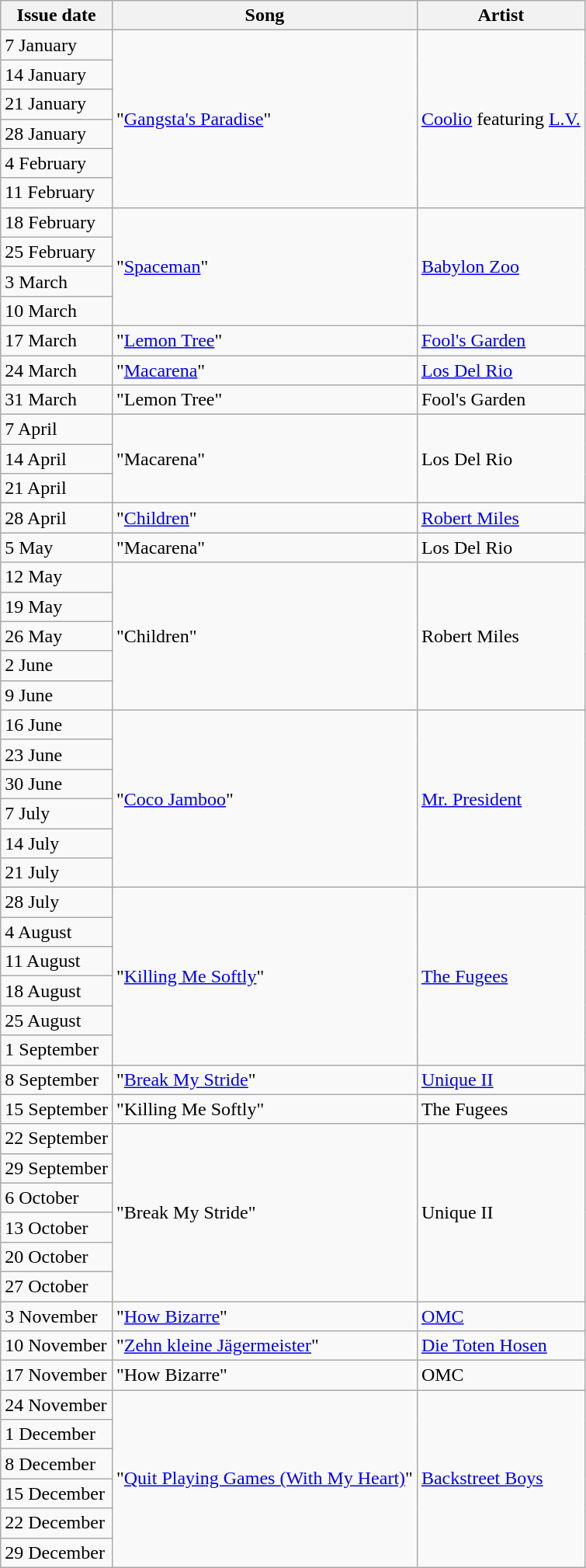<table class=wikitable>
<tr>
<th>Issue date</th>
<th>Song</th>
<th>Artist</th>
</tr>
<tr>
<td>7 January</td>
<td rowspan=6>"<a href='#'>Gangsta's Paradise</a>"</td>
<td rowspan=6><a href='#'>Coolio</a> featuring <a href='#'>L.V.</a></td>
</tr>
<tr>
<td>14 January</td>
</tr>
<tr>
<td>21 January</td>
</tr>
<tr>
<td>28 January</td>
</tr>
<tr>
<td>4 February</td>
</tr>
<tr>
<td>11 February</td>
</tr>
<tr>
<td>18 February</td>
<td rowspan=4>"<a href='#'>Spaceman</a>"</td>
<td rowspan=4><a href='#'>Babylon Zoo</a></td>
</tr>
<tr>
<td>25 February</td>
</tr>
<tr>
<td>3 March</td>
</tr>
<tr>
<td>10 March</td>
</tr>
<tr>
<td>17 March</td>
<td>"<a href='#'>Lemon Tree</a>"</td>
<td><a href='#'>Fool's Garden</a></td>
</tr>
<tr>
<td>24 March</td>
<td>"<a href='#'>Macarena</a>"</td>
<td><a href='#'>Los Del Rio</a></td>
</tr>
<tr>
<td>31 March</td>
<td>"Lemon Tree"</td>
<td>Fool's Garden</td>
</tr>
<tr>
<td>7 April</td>
<td rowspan=3>"Macarena"</td>
<td rowspan=3>Los Del Rio</td>
</tr>
<tr>
<td>14 April</td>
</tr>
<tr>
<td>21 April</td>
</tr>
<tr>
<td>28 April</td>
<td>"<a href='#'>Children</a>"</td>
<td><a href='#'>Robert Miles</a></td>
</tr>
<tr>
<td>5 May</td>
<td>"Macarena"</td>
<td>Los Del Rio</td>
</tr>
<tr>
<td>12 May</td>
<td rowspan=5>"Children"</td>
<td rowspan=5>Robert Miles</td>
</tr>
<tr>
<td>19 May</td>
</tr>
<tr>
<td>26 May</td>
</tr>
<tr>
<td>2 June</td>
</tr>
<tr>
<td>9 June</td>
</tr>
<tr>
<td>16 June</td>
<td rowspan=6>"<a href='#'>Coco Jamboo</a>"</td>
<td rowspan=6><a href='#'>Mr. President</a></td>
</tr>
<tr>
<td>23 June</td>
</tr>
<tr>
<td>30 June</td>
</tr>
<tr>
<td>7 July</td>
</tr>
<tr>
<td>14 July</td>
</tr>
<tr>
<td>21 July</td>
</tr>
<tr>
<td>28 July</td>
<td rowspan=6>"<a href='#'>Killing Me Softly</a>"</td>
<td rowspan=6><a href='#'>The Fugees</a></td>
</tr>
<tr>
<td>4 August</td>
</tr>
<tr>
<td>11 August</td>
</tr>
<tr>
<td>18 August</td>
</tr>
<tr>
<td>25 August</td>
</tr>
<tr>
<td>1 September</td>
</tr>
<tr>
<td>8 September</td>
<td>"<a href='#'>Break My Stride</a>"</td>
<td><a href='#'>Unique II</a></td>
</tr>
<tr>
<td>15 September</td>
<td>"Killing Me Softly"</td>
<td>The Fugees</td>
</tr>
<tr>
<td>22 September</td>
<td rowspan=6>"Break My Stride"</td>
<td rowspan=6>Unique II</td>
</tr>
<tr>
<td>29 September</td>
</tr>
<tr>
<td>6 October</td>
</tr>
<tr>
<td>13 October</td>
</tr>
<tr>
<td>20 October</td>
</tr>
<tr>
<td>27 October</td>
</tr>
<tr>
<td>3 November</td>
<td>"<a href='#'>How Bizarre</a>"</td>
<td><a href='#'>OMC</a></td>
</tr>
<tr>
<td>10 November</td>
<td>"<a href='#'>Zehn kleine Jägermeister</a>"</td>
<td><a href='#'>Die Toten Hosen</a></td>
</tr>
<tr>
<td>17 November</td>
<td>"How Bizarre"</td>
<td>OMC</td>
</tr>
<tr>
<td>24 November</td>
<td rowspan=6>"<a href='#'>Quit Playing Games (With My Heart)</a>"</td>
<td rowspan=6><a href='#'>Backstreet Boys</a></td>
</tr>
<tr>
<td>1 December</td>
</tr>
<tr>
<td>8 December</td>
</tr>
<tr>
<td>15 December</td>
</tr>
<tr>
<td>22 December</td>
</tr>
<tr>
<td>29 December</td>
</tr>
</table>
